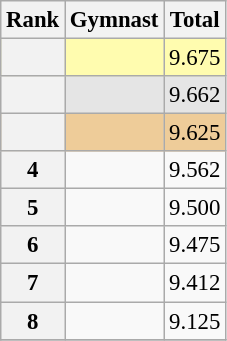<table class="wikitable sortable" style="text-align:center; font-size:95%">
<tr>
<th scope=col>Rank</th>
<th scope=col>Gymnast</th>
<th scope=col>Total</th>
</tr>
<tr bgcolor=fffcaf>
<th scope=row style="text-align:center"></th>
<td align=left></td>
<td>9.675</td>
</tr>
<tr bgcolor=e5e5e5>
<th scope=row style="text-align:center"></th>
<td align=left></td>
<td>9.662</td>
</tr>
<tr bgcolor=eecc99>
<th scope=row style="text-align:center"></th>
<td align=left></td>
<td>9.625</td>
</tr>
<tr>
<th scope=row style="text-align:center">4</th>
<td align=left></td>
<td>9.562</td>
</tr>
<tr>
<th scope=row style="text-align:center">5</th>
<td align=left></td>
<td>9.500</td>
</tr>
<tr>
<th scope=row style="text-align:center">6</th>
<td align=left></td>
<td>9.475</td>
</tr>
<tr>
<th scope=row style="text-align:center">7</th>
<td align=left></td>
<td>9.412</td>
</tr>
<tr>
<th scope=row style="text-align:center">8</th>
<td align=left></td>
<td>9.125</td>
</tr>
<tr>
</tr>
</table>
